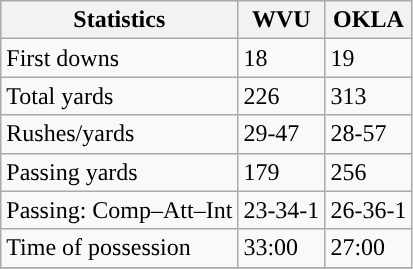<table class="wikitable" style="float: left;">
<tr>
<th>Statistics</th>
<th>WVU</th>
<th>OKLA</th>
</tr>
<tr>
<td>First downs</td>
<td>18</td>
<td>19</td>
</tr>
<tr>
<td>Total yards</td>
<td>226</td>
<td>313</td>
</tr>
<tr>
<td>Rushes/yards</td>
<td>29-47</td>
<td>28-57</td>
</tr>
<tr>
<td>Passing yards</td>
<td>179</td>
<td>256</td>
</tr>
<tr>
<td>Passing: Comp–Att–Int</td>
<td>23-34-1</td>
<td>26-36-1</td>
</tr>
<tr>
<td>Time of possession</td>
<td>33:00</td>
<td>27:00</td>
</tr>
<tr>
</tr>
</table>
